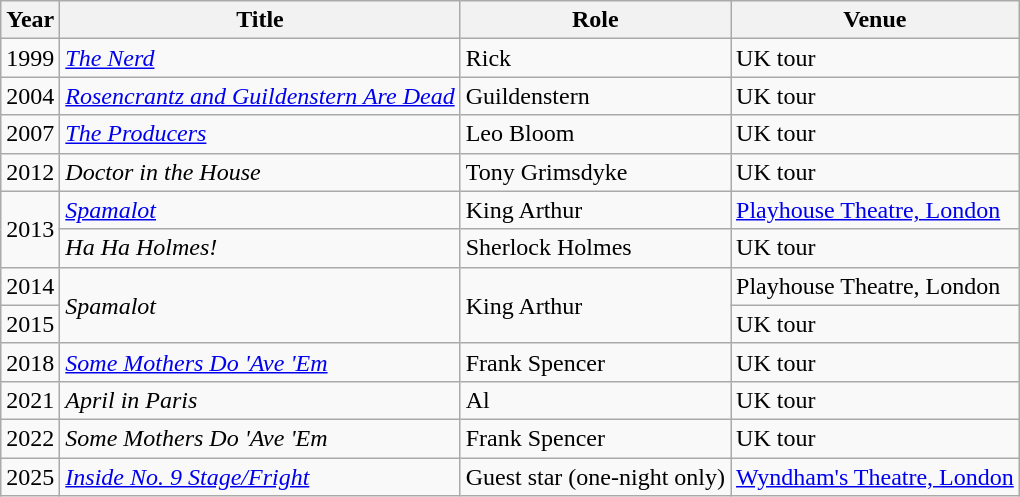<table class="wikitable">
<tr>
<th>Year</th>
<th>Title</th>
<th>Role</th>
<th>Venue</th>
</tr>
<tr>
<td>1999</td>
<td><a href='#'><em>The Nerd</em></a></td>
<td>Rick</td>
<td>UK tour</td>
</tr>
<tr>
<td>2004</td>
<td><em><a href='#'>Rosencrantz and Guildenstern Are Dead</a></em></td>
<td>Guildenstern</td>
<td>UK tour</td>
</tr>
<tr>
<td>2007</td>
<td><a href='#'><em>The Producers</em></a></td>
<td>Leo Bloom</td>
<td>UK tour</td>
</tr>
<tr>
<td>2012</td>
<td><em>Doctor in the House</em></td>
<td>Tony Grimsdyke</td>
<td>UK tour</td>
</tr>
<tr>
<td rowspan="2">2013</td>
<td><em><a href='#'>Spamalot</a></em></td>
<td>King Arthur</td>
<td><a href='#'>Playhouse Theatre, London</a></td>
</tr>
<tr>
<td><em>Ha Ha Holmes!</em></td>
<td>Sherlock Holmes</td>
<td>UK tour</td>
</tr>
<tr>
<td>2014</td>
<td rowspan="2"><em>Spamalot</em></td>
<td rowspan="2">King Arthur</td>
<td>Playhouse Theatre, London</td>
</tr>
<tr>
<td>2015</td>
<td>UK tour</td>
</tr>
<tr>
<td>2018</td>
<td><a href='#'><em>Some Mothers Do 'Ave 'Em</em></a></td>
<td>Frank Spencer</td>
<td>UK tour</td>
</tr>
<tr>
<td>2021</td>
<td><em>April in Paris</em></td>
<td>Al</td>
<td>UK tour</td>
</tr>
<tr>
<td>2022</td>
<td><em>Some Mothers Do 'Ave 'Em</em></td>
<td>Frank Spencer</td>
<td>UK tour</td>
</tr>
<tr>
<td>2025</td>
<td><a href='#'><em>Inside No. 9 Stage/Fright</em></a></td>
<td>Guest star (one-night only)</td>
<td><a href='#'>Wyndham's Theatre, London</a></td>
</tr>
</table>
